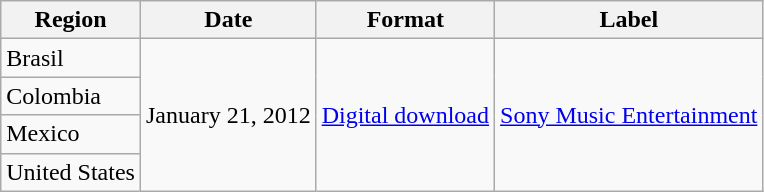<table class=wikitable>
<tr>
<th>Region</th>
<th>Date</th>
<th>Format</th>
<th>Label</th>
</tr>
<tr>
<td>Brasil</td>
<td rowspan="4">January 21, 2012</td>
<td rowspan="4"><a href='#'>Digital download</a></td>
<td rowspan="4"><a href='#'>Sony Music Entertainment</a></td>
</tr>
<tr>
<td>Colombia</td>
</tr>
<tr>
<td>Mexico</td>
</tr>
<tr>
<td>United States</td>
</tr>
</table>
